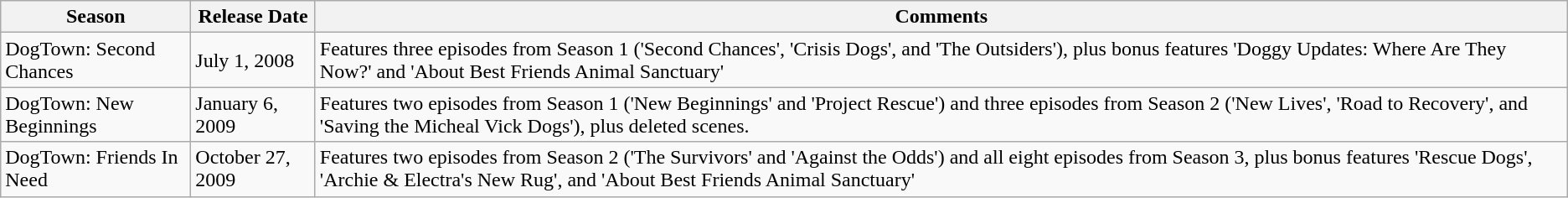<table class="wikitable" border="1">
<tr>
<th>Season</th>
<th>Release Date</th>
<th>Comments</th>
</tr>
<tr>
<td>DogTown: Second Chances</td>
<td>July 1, 2008</td>
<td>Features three episodes from Season 1 ('Second Chances', 'Crisis Dogs', and 'The Outsiders'), plus bonus features 'Doggy Updates: Where Are They Now?' and 'About Best Friends Animal Sanctuary'</td>
</tr>
<tr>
<td>DogTown: New Beginnings</td>
<td>January 6, 2009</td>
<td>Features two episodes from Season 1 ('New Beginnings' and 'Project Rescue') and three episodes from Season 2 ('New Lives', 'Road to Recovery', and 'Saving the Micheal Vick Dogs'), plus deleted scenes.</td>
</tr>
<tr>
<td>DogTown: Friends In Need</td>
<td>October 27, 2009</td>
<td>Features two episodes from Season 2 ('The Survivors' and 'Against the Odds') and all eight episodes from Season 3, plus bonus features 'Rescue Dogs', 'Archie & Electra's New Rug', and 'About Best Friends Animal Sanctuary'</td>
</tr>
</table>
